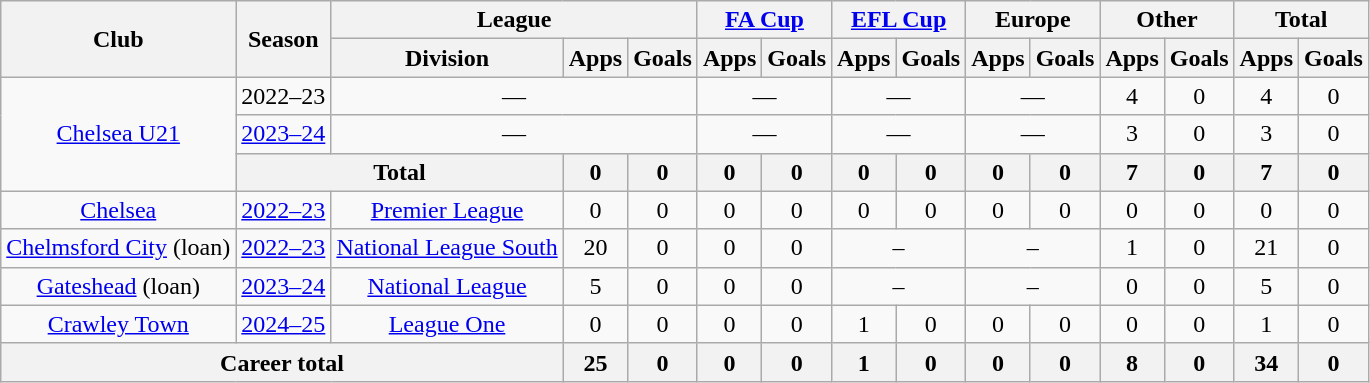<table class="wikitable" style="text-align: center;">
<tr>
<th rowspan=2>Club</th>
<th rowspan=2>Season</th>
<th colspan=3>League</th>
<th colspan=2><a href='#'>FA Cup</a></th>
<th colspan=2><a href='#'>EFL Cup</a></th>
<th colspan=2>Europe</th>
<th colspan=2>Other</th>
<th colspan=2>Total</th>
</tr>
<tr>
<th>Division</th>
<th>Apps</th>
<th>Goals</th>
<th>Apps</th>
<th>Goals</th>
<th>Apps</th>
<th>Goals</th>
<th>Apps</th>
<th>Goals</th>
<th>Apps</th>
<th>Goals</th>
<th>Apps</th>
<th>Goals</th>
</tr>
<tr>
<td rowspan="3"><a href='#'>Chelsea U21</a></td>
<td>2022–23</td>
<td colspan=3>—</td>
<td colspan=2>—</td>
<td colspan=2>—</td>
<td colspan=2>—</td>
<td>4</td>
<td>0</td>
<td>4</td>
<td>0</td>
</tr>
<tr>
<td><a href='#'>2023–24</a></td>
<td colspan=3>—</td>
<td colspan=2>—</td>
<td colspan=2>—</td>
<td colspan=2>—</td>
<td>3</td>
<td>0</td>
<td>3</td>
<td>0</td>
</tr>
<tr>
<th colspan=2>Total</th>
<th>0</th>
<th>0</th>
<th>0</th>
<th>0</th>
<th>0</th>
<th>0</th>
<th>0</th>
<th>0</th>
<th>7</th>
<th>0</th>
<th>7</th>
<th>0</th>
</tr>
<tr>
<td><a href='#'>Chelsea</a></td>
<td><a href='#'>2022–23</a></td>
<td><a href='#'>Premier League</a></td>
<td>0</td>
<td>0</td>
<td>0</td>
<td>0</td>
<td>0</td>
<td>0</td>
<td>0</td>
<td>0</td>
<td>0</td>
<td>0</td>
<td>0</td>
<td>0</td>
</tr>
<tr>
<td><a href='#'>Chelmsford City</a> (loan)</td>
<td><a href='#'>2022–23</a></td>
<td><a href='#'>National League South</a></td>
<td>20</td>
<td>0</td>
<td>0</td>
<td>0</td>
<td colspan=2>–</td>
<td colspan=2>–</td>
<td>1</td>
<td>0</td>
<td>21</td>
<td>0</td>
</tr>
<tr>
<td><a href='#'>Gateshead</a> (loan)</td>
<td><a href='#'>2023–24</a></td>
<td><a href='#'>National League</a></td>
<td>5</td>
<td>0</td>
<td>0</td>
<td>0</td>
<td colspan=2>–</td>
<td colspan=2>–</td>
<td>0</td>
<td>0</td>
<td>5</td>
<td>0</td>
</tr>
<tr>
<td><a href='#'>Crawley Town</a></td>
<td><a href='#'>2024–25</a></td>
<td><a href='#'>League One</a></td>
<td>0</td>
<td>0</td>
<td>0</td>
<td>0</td>
<td>1</td>
<td>0</td>
<td>0</td>
<td>0</td>
<td>0</td>
<td>0</td>
<td>1</td>
<td>0</td>
</tr>
<tr>
<th colspan=3>Career total</th>
<th>25</th>
<th>0</th>
<th>0</th>
<th>0</th>
<th>1</th>
<th>0</th>
<th>0</th>
<th>0</th>
<th>8</th>
<th>0</th>
<th>34</th>
<th>0</th>
</tr>
</table>
